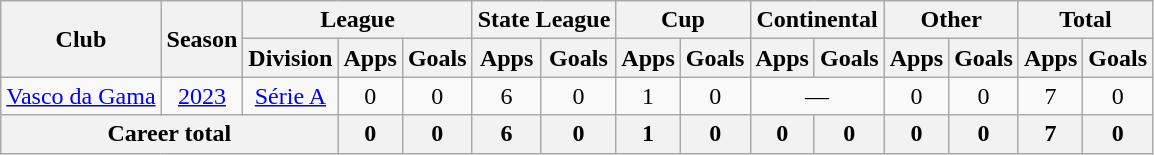<table class="wikitable" style="text-align:center">
<tr>
<th rowspan="2">Club</th>
<th rowspan="2">Season</th>
<th colspan="3">League</th>
<th colspan="2">State League</th>
<th colspan="2">Cup</th>
<th colspan="2">Continental</th>
<th colspan="2">Other</th>
<th colspan="2">Total</th>
</tr>
<tr>
<th>Division</th>
<th>Apps</th>
<th>Goals</th>
<th>Apps</th>
<th>Goals</th>
<th>Apps</th>
<th>Goals</th>
<th>Apps</th>
<th>Goals</th>
<th>Apps</th>
<th>Goals</th>
<th>Apps</th>
<th>Goals</th>
</tr>
<tr>
<td><a href='#'>Vasco da Gama</a></td>
<td><a href='#'>2023</a></td>
<td><a href='#'>Série A</a></td>
<td>0</td>
<td>0</td>
<td>6</td>
<td>0</td>
<td>1</td>
<td>0</td>
<td colspan=2>—</td>
<td>0</td>
<td>0</td>
<td>7</td>
<td>0</td>
</tr>
<tr>
<th colspan=3><strong>Career total</strong></th>
<th>0</th>
<th>0</th>
<th>6</th>
<th>0</th>
<th>1</th>
<th>0</th>
<th>0</th>
<th>0</th>
<th>0</th>
<th>0</th>
<th>7</th>
<th>0</th>
</tr>
</table>
